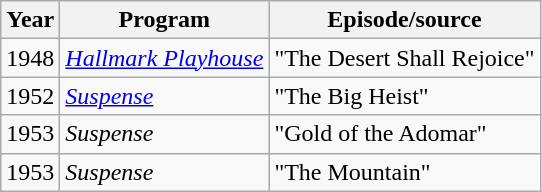<table class="wikitable">
<tr>
<th>Year</th>
<th>Program</th>
<th>Episode/source</th>
</tr>
<tr>
<td>1948</td>
<td><em><a href='#'>Hallmark Playhouse</a></em></td>
<td>"The Desert Shall Rejoice"</td>
</tr>
<tr>
<td>1952</td>
<td><em><a href='#'>Suspense</a></em></td>
<td>"The Big Heist"</td>
</tr>
<tr>
<td>1953</td>
<td><em>Suspense</em></td>
<td>"Gold of the Adomar"</td>
</tr>
<tr>
<td>1953</td>
<td><em>Suspense</em></td>
<td>"The Mountain"</td>
</tr>
</table>
